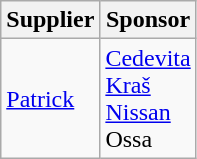<table class="wikitable">
<tr>
<th>Supplier</th>
<th>Sponsor</th>
</tr>
<tr>
<td> <a href='#'>Patrick</a></td>
<td> <a href='#'>Cedevita</a><br> <a href='#'>Kraš</a><br> <a href='#'>Nissan</a><br>Ossa</td>
</tr>
</table>
